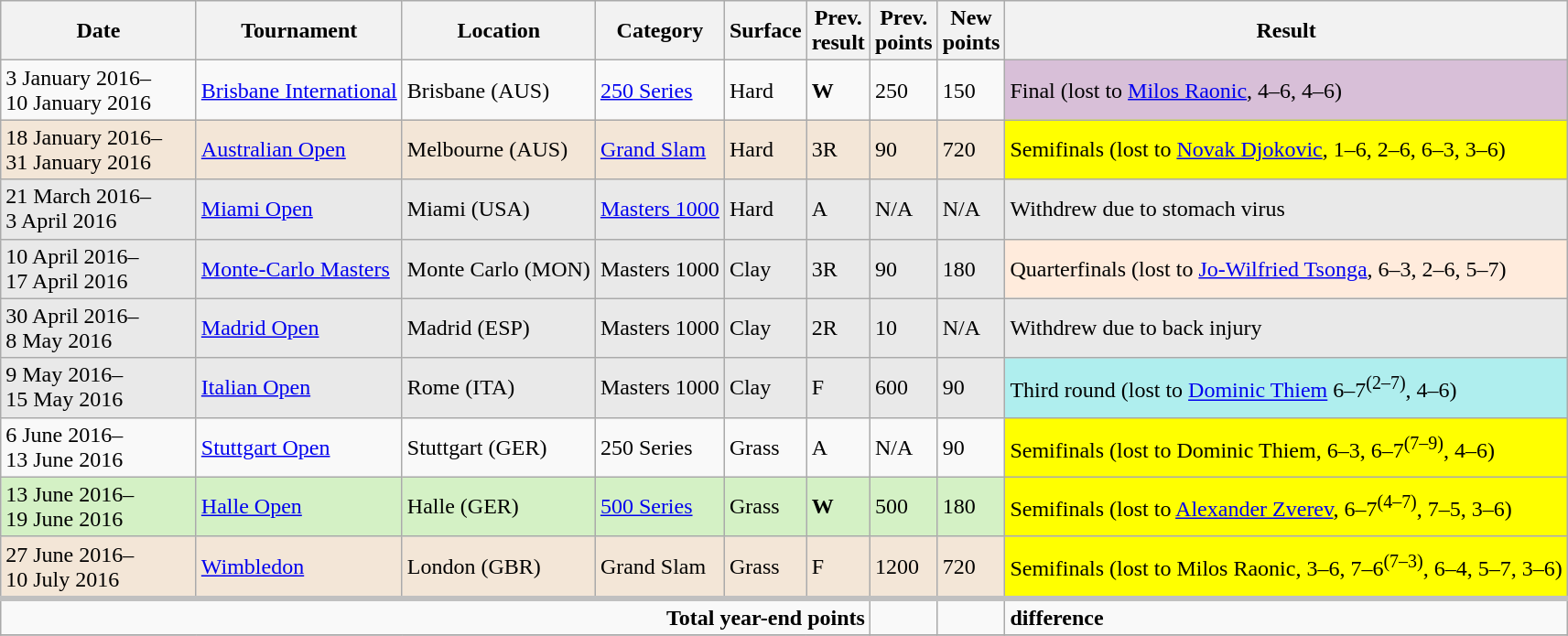<table class="wikitable" style="text-align:left">
<tr>
<th style="width:135px">Date</th>
<th>Tournament</th>
<th>Location</th>
<th>Category</th>
<th>Surface</th>
<th>Prev.<br>result</th>
<th>Prev.<br>points</th>
<th>New<br>points</th>
<th>Result</th>
</tr>
<tr>
<td>3 January 2016–<br>10 January 2016</td>
<td><a href='#'>Brisbane International</a></td>
<td>Brisbane (AUS)</td>
<td><a href='#'>250 Series</a></td>
<td>Hard</td>
<td><strong>W</strong></td>
<td>250</td>
<td>150</td>
<td style="background:thistle;">Final (lost to <a href='#'>Milos Raonic</a>, 4–6, 4–6)</td>
</tr>
<tr style="background:#F3E6D7;">
<td>18 January 2016–<br>31 January 2016</td>
<td><a href='#'>Australian Open</a></td>
<td>Melbourne (AUS)</td>
<td><a href='#'>Grand Slam</a></td>
<td>Hard</td>
<td>3R</td>
<td>90</td>
<td>720</td>
<td style="background:yellow;">Semifinals (lost to <a href='#'>Novak Djokovic</a>, 1–6, 2–6, 6–3, 3–6)</td>
</tr>
<tr style="background:#E9E9E9;">
<td>21 March 2016–<br>3 April 2016</td>
<td><a href='#'>Miami Open</a></td>
<td>Miami (USA)</td>
<td><a href='#'>Masters 1000</a></td>
<td>Hard</td>
<td>A</td>
<td>N/A</td>
<td>N/A</td>
<td>Withdrew due to stomach virus</td>
</tr>
<tr style="background:#E9E9E9;">
<td>10 April 2016–<br>17 April 2016</td>
<td><a href='#'>Monte-Carlo Masters</a></td>
<td>Monte Carlo (MON)</td>
<td>Masters 1000</td>
<td>Clay</td>
<td>3R</td>
<td>90</td>
<td>180</td>
<td style="background:#ffebdc;">Quarterfinals (lost to <a href='#'>Jo-Wilfried Tsonga</a>, 6–3, 2–6, 5–7)</td>
</tr>
<tr style="background:#E9E9E9;">
<td>30 April 2016–<br>8 May 2016</td>
<td><a href='#'>Madrid Open</a></td>
<td>Madrid (ESP)</td>
<td>Masters 1000</td>
<td>Clay</td>
<td>2R</td>
<td>10</td>
<td>N/A</td>
<td>Withdrew due to back injury</td>
</tr>
<tr style="background:#E9E9E9;">
<td>9 May 2016–<br>15 May 2016</td>
<td><a href='#'>Italian Open</a></td>
<td>Rome (ITA)</td>
<td>Masters 1000</td>
<td>Clay</td>
<td>F</td>
<td>600</td>
<td>90</td>
<td style="background:#afeeee;">Third round (lost to <a href='#'>Dominic Thiem</a> 6–7<sup>(2–7)</sup>, 4–6)</td>
</tr>
<tr>
<td>6 June 2016–<br>13 June 2016</td>
<td><a href='#'>Stuttgart Open</a></td>
<td>Stuttgart (GER)</td>
<td>250 Series</td>
<td>Grass</td>
<td>A</td>
<td>N/A</td>
<td>90</td>
<td style="background:yellow;">Semifinals (lost to Dominic Thiem, 6–3, 6–7<sup>(7–9)</sup>, 4–6)</td>
</tr>
<tr style="background:#D4F1C5;">
<td>13 June 2016–<br>19 June 2016</td>
<td><a href='#'>Halle Open</a></td>
<td>Halle (GER)</td>
<td><a href='#'>500 Series</a></td>
<td>Grass</td>
<td><strong>W</strong></td>
<td>500</td>
<td>180</td>
<td style="background:yellow;">Semifinals (lost to <a href='#'>Alexander Zverev</a>, 6–7<sup>(4–7)</sup>, 7–5, 3–6)</td>
</tr>
<tr style="background:#F3E6D7;">
<td>27 June 2016–<br>10 July 2016</td>
<td><a href='#'>Wimbledon</a></td>
<td>London (GBR)</td>
<td>Grand Slam</td>
<td>Grass</td>
<td>F</td>
<td>1200</td>
<td>720</td>
<td style="background:yellow;">Semifinals (lost to Milos Raonic, 3–6, 7–6<sup>(7–3)</sup>, 6–4, 5–7, 3–6)</td>
</tr>
<tr style="border-top:4px solid silver;">
<td colspan=6 align=right><strong>Total year-end points</strong></td>
<td></td>
<td></td>
<td>  <strong>difference</strong></td>
</tr>
<tr>
</tr>
</table>
